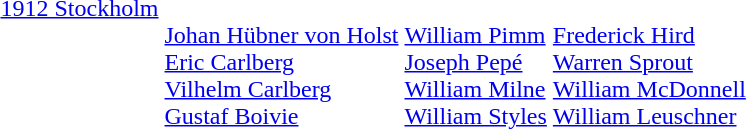<table>
<tr valign="top">
<td><a href='#'>1912 Stockholm</a><br></td>
<td><br><a href='#'>Johan Hübner von Holst</a><br><a href='#'>Eric Carlberg</a><br><a href='#'>Vilhelm Carlberg</a><br><a href='#'>Gustaf Boivie</a></td>
<td><br><a href='#'>William Pimm</a><br><a href='#'>Joseph Pepé</a><br><a href='#'>William Milne</a><br><a href='#'>William Styles</a></td>
<td><br><a href='#'>Frederick Hird</a><br><a href='#'>Warren Sprout</a><br><a href='#'>William McDonnell</a><br><a href='#'>William Leuschner</a></td>
</tr>
</table>
